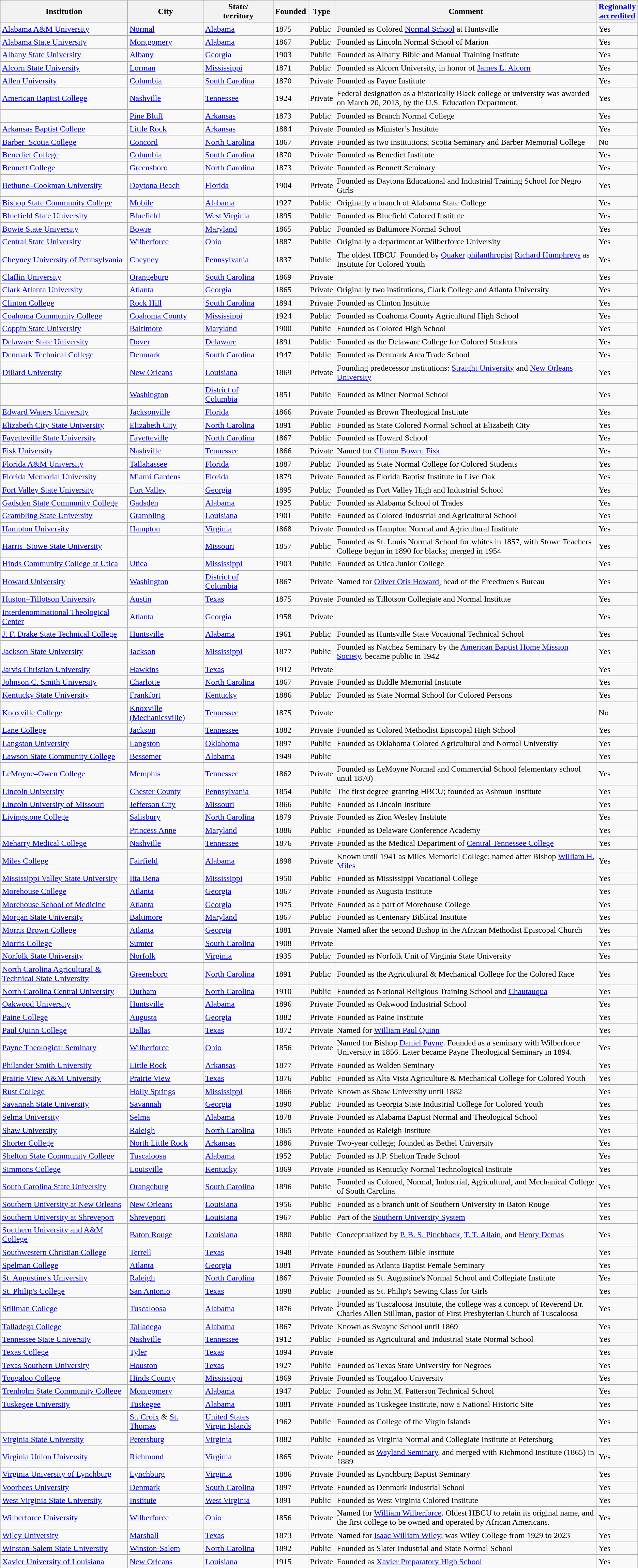<table class="wikitable sortable">
<tr>
<th>Institution</th>
<th>City</th>
<th>State/<br>territory</th>
<th>Founded</th>
<th>Type</th>
<th>Comment</th>
<th><a href='#'>Regionally<br>accredited</a></th>
</tr>
<tr>
<td><a href='#'>Alabama A&M University</a></td>
<td><a href='#'>Normal</a></td>
<td><a href='#'>Alabama</a></td>
<td>1875</td>
<td>Public</td>
<td>Founded as Colored <a href='#'>Normal School</a> at Huntsville</td>
<td>Yes</td>
</tr>
<tr>
<td><a href='#'>Alabama State University</a></td>
<td><a href='#'>Montgomery</a></td>
<td><a href='#'>Alabama</a></td>
<td>1867</td>
<td>Public</td>
<td>Founded as Lincoln Normal School of Marion</td>
<td>Yes</td>
</tr>
<tr>
<td><a href='#'>Albany State University</a></td>
<td><a href='#'>Albany</a></td>
<td><a href='#'>Georgia</a></td>
<td>1903</td>
<td>Public</td>
<td>Founded as Albany Bible and Manual Training Institute</td>
<td>Yes</td>
</tr>
<tr>
<td><a href='#'>Alcorn State University</a></td>
<td><a href='#'>Lorman</a></td>
<td><a href='#'>Mississippi</a></td>
<td>1871</td>
<td>Public</td>
<td>Founded as Alcorn University, in honor of <a href='#'>James L. Alcorn</a></td>
<td>Yes</td>
</tr>
<tr>
<td><a href='#'>Allen University</a></td>
<td><a href='#'>Columbia</a></td>
<td><a href='#'>South Carolina</a></td>
<td>1870</td>
<td>Private</td>
<td>Founded as Payne Institute</td>
<td>Yes</td>
</tr>
<tr>
<td><a href='#'>American Baptist College</a></td>
<td><a href='#'>Nashville</a></td>
<td><a href='#'>Tennessee</a></td>
<td>1924</td>
<td>Private</td>
<td>Federal designation as a historically Black college or university was awarded on March 20, 2013, by the U.S. Education Department.</td>
<td>Yes</td>
</tr>
<tr>
<td></td>
<td><a href='#'>Pine Bluff</a></td>
<td><a href='#'>Arkansas</a></td>
<td>1873</td>
<td>Public</td>
<td>Founded as Branch Normal College</td>
<td>Yes</td>
</tr>
<tr>
<td><a href='#'>Arkansas Baptist College</a></td>
<td><a href='#'>Little Rock</a></td>
<td><a href='#'>Arkansas</a></td>
<td>1884</td>
<td>Private</td>
<td>Founded as Minister’s Institute</td>
<td>Yes</td>
</tr>
<tr>
<td><a href='#'>Barber–Scotia College</a></td>
<td><a href='#'>Concord</a></td>
<td><a href='#'>North Carolina</a></td>
<td>1867</td>
<td>Private</td>
<td>Founded as two institutions, Scotia Seminary and Barber Memorial College</td>
<td>No</td>
</tr>
<tr>
<td><a href='#'>Benedict College</a></td>
<td><a href='#'>Columbia</a></td>
<td><a href='#'>South Carolina</a></td>
<td>1870</td>
<td>Private</td>
<td>Founded as Benedict Institute</td>
<td>Yes</td>
</tr>
<tr>
<td><a href='#'>Bennett College</a></td>
<td><a href='#'>Greensboro</a></td>
<td><a href='#'>North Carolina</a></td>
<td>1873</td>
<td>Private</td>
<td>Founded as Bennett Seminary</td>
<td>Yes</td>
</tr>
<tr>
<td><a href='#'>Bethune–Cookman University</a></td>
<td><a href='#'>Daytona Beach</a></td>
<td><a href='#'>Florida</a></td>
<td>1904</td>
<td>Private</td>
<td>Founded as Daytona Educational and Industrial Training School for Negro Girls</td>
<td>Yes</td>
</tr>
<tr>
<td><a href='#'>Bishop State Community College</a></td>
<td><a href='#'>Mobile</a></td>
<td><a href='#'>Alabama</a></td>
<td>1927</td>
<td>Public</td>
<td>Originally a branch of Alabama State College</td>
<td>Yes</td>
</tr>
<tr>
<td><a href='#'>Bluefield State University</a></td>
<td><a href='#'>Bluefield</a></td>
<td><a href='#'>West Virginia</a></td>
<td>1895</td>
<td>Public</td>
<td>Founded as Bluefield Colored Institute</td>
<td>Yes</td>
</tr>
<tr>
<td><a href='#'>Bowie State University</a></td>
<td><a href='#'>Bowie</a></td>
<td><a href='#'>Maryland</a></td>
<td>1865</td>
<td>Public</td>
<td>Founded as Baltimore Normal School</td>
<td>Yes</td>
</tr>
<tr>
<td><a href='#'>Central State University</a></td>
<td><a href='#'>Wilberforce</a></td>
<td><a href='#'>Ohio</a></td>
<td>1887</td>
<td>Public</td>
<td>Originally a department at Wilberforce University</td>
<td>Yes</td>
</tr>
<tr>
<td><a href='#'>Cheyney University of Pennsylvania</a></td>
<td><a href='#'>Cheyney</a></td>
<td><a href='#'>Pennsylvania</a></td>
<td>1837</td>
<td>Public</td>
<td>The oldest HBCU. Founded by <a href='#'>Quaker</a> <a href='#'>philanthropist</a> <a href='#'>Richard Humphreys</a> as Institute for Colored Youth</td>
<td>Yes</td>
</tr>
<tr>
<td><a href='#'>Claflin University</a></td>
<td><a href='#'>Orangeburg</a></td>
<td><a href='#'>South Carolina</a></td>
<td>1869</td>
<td>Private</td>
<td></td>
<td>Yes</td>
</tr>
<tr>
<td><a href='#'>Clark Atlanta University</a></td>
<td><a href='#'>Atlanta</a></td>
<td><a href='#'>Georgia</a></td>
<td>1865</td>
<td>Private</td>
<td>Originally two institutions, Clark College and Atlanta University</td>
<td>Yes</td>
</tr>
<tr>
<td><a href='#'>Clinton College</a></td>
<td><a href='#'>Rock Hill</a></td>
<td><a href='#'>South Carolina</a></td>
<td>1894</td>
<td>Private</td>
<td>Founded as Clinton Institute</td>
<td>Yes</td>
</tr>
<tr>
<td><a href='#'>Coahoma Community College</a></td>
<td><a href='#'>Coahoma County</a></td>
<td><a href='#'>Mississippi</a></td>
<td>1924</td>
<td>Public</td>
<td>Founded as Coahoma County Agricultural High School</td>
<td>Yes</td>
</tr>
<tr>
<td><a href='#'>Coppin State University</a></td>
<td><a href='#'>Baltimore</a></td>
<td><a href='#'>Maryland</a></td>
<td>1900</td>
<td>Public</td>
<td>Founded as Colored High School</td>
<td>Yes</td>
</tr>
<tr>
<td><a href='#'>Delaware State University</a></td>
<td><a href='#'>Dover</a></td>
<td><a href='#'>Delaware</a></td>
<td>1891</td>
<td>Public</td>
<td>Founded as the Delaware College for Colored Students</td>
<td>Yes</td>
</tr>
<tr>
<td><a href='#'>Denmark Technical College</a></td>
<td><a href='#'>Denmark</a></td>
<td><a href='#'>South Carolina</a></td>
<td>1947</td>
<td>Public</td>
<td>Founded as Denmark Area Trade School</td>
<td>Yes</td>
</tr>
<tr>
<td><a href='#'>Dillard University</a></td>
<td><a href='#'>New Orleans</a></td>
<td><a href='#'>Louisiana</a></td>
<td>1869</td>
<td>Private</td>
<td>Founding predecessor institutions: <a href='#'>Straight University</a> and <a href='#'>New Orleans University</a></td>
<td>Yes</td>
</tr>
<tr>
<td></td>
<td><a href='#'>Washington</a></td>
<td><a href='#'>District of Columbia</a></td>
<td>1851</td>
<td>Public</td>
<td>Founded as Miner Normal School</td>
<td>Yes</td>
</tr>
<tr>
<td><a href='#'>Edward Waters University</a></td>
<td><a href='#'>Jacksonville</a></td>
<td><a href='#'>Florida</a></td>
<td>1866</td>
<td>Private</td>
<td>Founded as Brown Theological Institute</td>
<td>Yes</td>
</tr>
<tr>
<td><a href='#'>Elizabeth City State University</a></td>
<td><a href='#'>Elizabeth City</a></td>
<td><a href='#'>North Carolina</a></td>
<td>1891</td>
<td>Public</td>
<td>Founded as State Colored Normal School at Elizabeth City</td>
<td>Yes</td>
</tr>
<tr>
<td><a href='#'>Fayetteville State University</a></td>
<td><a href='#'>Fayetteville</a></td>
<td><a href='#'>North Carolina</a></td>
<td>1867</td>
<td>Public</td>
<td>Founded as Howard School</td>
<td>Yes</td>
</tr>
<tr>
<td><a href='#'>Fisk University</a></td>
<td><a href='#'>Nashville</a></td>
<td><a href='#'>Tennessee</a></td>
<td>1866</td>
<td>Private</td>
<td>Named for <a href='#'>Clinton Bowen Fisk</a></td>
<td>Yes</td>
</tr>
<tr>
<td><a href='#'>Florida A&M University</a></td>
<td><a href='#'>Tallahassee</a></td>
<td><a href='#'>Florida</a></td>
<td>1887</td>
<td>Public</td>
<td>Founded as State Normal College for Colored Students</td>
<td>Yes</td>
</tr>
<tr>
<td><a href='#'>Florida Memorial University</a></td>
<td><a href='#'>Miami Gardens</a></td>
<td><a href='#'>Florida</a></td>
<td>1879</td>
<td>Private</td>
<td>Founded as Florida Baptist Institute in Live Oak</td>
<td>Yes</td>
</tr>
<tr>
<td><a href='#'>Fort Valley State University</a></td>
<td><a href='#'>Fort Valley</a></td>
<td><a href='#'>Georgia</a></td>
<td>1895</td>
<td>Public</td>
<td>Founded as Fort Valley High and Industrial School</td>
<td>Yes</td>
</tr>
<tr>
<td><a href='#'>Gadsden State Community College</a></td>
<td><a href='#'>Gadsden</a></td>
<td><a href='#'>Alabama</a></td>
<td>1925</td>
<td>Public</td>
<td>Founded as Alabama School of Trades</td>
<td>Yes</td>
</tr>
<tr>
<td><a href='#'>Grambling State University</a></td>
<td><a href='#'>Grambling</a></td>
<td><a href='#'>Louisiana</a></td>
<td>1901</td>
<td>Public</td>
<td>Founded as Colored Industrial and Agricultural School</td>
<td>Yes</td>
</tr>
<tr>
<td><a href='#'>Hampton University</a></td>
<td><a href='#'>Hampton</a></td>
<td><a href='#'>Virginia</a></td>
<td>1868</td>
<td>Private</td>
<td>Founded as Hampton Normal and Agricultural Institute</td>
<td>Yes</td>
</tr>
<tr>
<td><a href='#'>Harris–Stowe State University</a></td>
<td></td>
<td><a href='#'>Missouri</a></td>
<td>1857</td>
<td>Public</td>
<td>Founded as St. Louis Normal School for whites in 1857, with Stowe Teachers College begun in 1890 for blacks; merged in 1954</td>
<td>Yes</td>
</tr>
<tr>
<td><a href='#'>Hinds Community College at Utica</a></td>
<td><a href='#'>Utica</a></td>
<td><a href='#'>Mississippi</a></td>
<td>1903</td>
<td>Public</td>
<td>Founded as Utica Junior College</td>
<td>Yes</td>
</tr>
<tr>
<td><a href='#'>Howard University</a></td>
<td><a href='#'>Washington</a></td>
<td><a href='#'>District of Columbia</a></td>
<td>1867</td>
<td>Private</td>
<td>Named for <a href='#'>Oliver Otis Howard</a>, head of the Freedmen's Bureau</td>
<td>Yes</td>
</tr>
<tr>
<td><a href='#'>Huston–Tillotson University</a></td>
<td><a href='#'>Austin</a></td>
<td><a href='#'>Texas</a></td>
<td>1875</td>
<td>Private</td>
<td>Founded as Tillotson Collegiate and Normal Institute</td>
<td>Yes</td>
</tr>
<tr>
<td><a href='#'>Interdenominational Theological Center</a></td>
<td><a href='#'>Atlanta</a></td>
<td><a href='#'>Georgia</a></td>
<td>1958</td>
<td>Private</td>
<td></td>
<td>Yes</td>
</tr>
<tr>
<td><a href='#'>J. F. Drake State Technical College</a></td>
<td><a href='#'>Huntsville</a></td>
<td><a href='#'>Alabama</a></td>
<td>1961</td>
<td>Public</td>
<td>Founded as Huntsville State Vocational Technical School</td>
<td>Yes</td>
</tr>
<tr>
<td><a href='#'>Jackson State University</a></td>
<td><a href='#'>Jackson</a></td>
<td><a href='#'>Mississippi</a></td>
<td>1877</td>
<td>Public</td>
<td>Founded as Natchez Seminary by the <a href='#'>American Baptist Home Mission Society</a>, became public in 1942</td>
<td>Yes</td>
</tr>
<tr>
<td><a href='#'>Jarvis Christian University</a></td>
<td><a href='#'>Hawkins</a></td>
<td><a href='#'>Texas</a></td>
<td>1912</td>
<td>Private</td>
<td></td>
<td>Yes</td>
</tr>
<tr>
<td><a href='#'>Johnson C. Smith University</a></td>
<td><a href='#'>Charlotte</a></td>
<td><a href='#'>North Carolina</a></td>
<td>1867</td>
<td>Private</td>
<td>Founded as Biddle Memorial Institute</td>
<td>Yes</td>
</tr>
<tr>
<td><a href='#'>Kentucky State University</a></td>
<td><a href='#'>Frankfort</a></td>
<td><a href='#'>Kentucky</a></td>
<td>1886</td>
<td>Public</td>
<td>Founded as State Normal School for Colored Persons</td>
<td>Yes</td>
</tr>
<tr>
<td><a href='#'>Knoxville College</a></td>
<td><a href='#'>Knoxville (Mechanicsville)</a></td>
<td><a href='#'>Tennessee</a></td>
<td>1875</td>
<td>Private</td>
<td></td>
<td>No</td>
</tr>
<tr>
<td><a href='#'>Lane College</a></td>
<td><a href='#'>Jackson</a></td>
<td><a href='#'>Tennessee</a></td>
<td>1882</td>
<td>Private</td>
<td>Founded as Colored Methodist Episcopal High School</td>
<td>Yes</td>
</tr>
<tr>
<td><a href='#'>Langston University</a></td>
<td><a href='#'>Langston</a></td>
<td><a href='#'>Oklahoma</a></td>
<td>1897</td>
<td>Public</td>
<td>Founded as Oklahoma Colored Agricultural and Normal University</td>
<td>Yes</td>
</tr>
<tr>
<td><a href='#'>Lawson State Community College</a></td>
<td><a href='#'>Bessemer</a></td>
<td><a href='#'>Alabama</a></td>
<td>1949</td>
<td>Public</td>
<td></td>
<td>Yes</td>
</tr>
<tr>
<td><a href='#'>LeMoyne–Owen College</a></td>
<td><a href='#'>Memphis</a></td>
<td><a href='#'>Tennessee</a></td>
<td>1862</td>
<td>Private</td>
<td>Founded as LeMoyne Normal and Commercial School (elementary school until 1870)</td>
<td>Yes</td>
</tr>
<tr>
<td><a href='#'>Lincoln University</a></td>
<td><a href='#'>Chester County</a></td>
<td><a href='#'>Pennsylvania</a></td>
<td>1854</td>
<td>Public</td>
<td>The first degree-granting HBCU; founded as Ashmun Institute</td>
<td>Yes</td>
</tr>
<tr>
<td><a href='#'>Lincoln University of Missouri</a></td>
<td><a href='#'>Jefferson City</a></td>
<td><a href='#'>Missouri</a></td>
<td>1866</td>
<td>Public</td>
<td>Founded as Lincoln Institute</td>
<td>Yes</td>
</tr>
<tr>
<td><a href='#'>Livingstone College</a></td>
<td><a href='#'>Salisbury</a></td>
<td><a href='#'>North Carolina</a></td>
<td>1879</td>
<td>Private</td>
<td>Founded as Zion Wesley Institute</td>
<td>Yes</td>
</tr>
<tr>
<td></td>
<td><a href='#'>Princess Anne</a></td>
<td><a href='#'>Maryland</a></td>
<td>1886</td>
<td>Public</td>
<td>Founded as Delaware Conference Academy</td>
<td>Yes</td>
</tr>
<tr>
<td><a href='#'>Meharry Medical College</a></td>
<td><a href='#'>Nashville</a></td>
<td><a href='#'>Tennessee</a></td>
<td>1876</td>
<td>Private</td>
<td>Founded as the Medical Department of <a href='#'>Central Tennessee College</a></td>
<td>Yes</td>
</tr>
<tr>
<td><a href='#'>Miles College</a></td>
<td><a href='#'>Fairfield</a></td>
<td><a href='#'>Alabama</a></td>
<td>1898</td>
<td>Private</td>
<td>Known until 1941 as Miles Memorial College; named after Bishop <a href='#'>William H. Miles</a></td>
<td>Yes</td>
</tr>
<tr>
<td><a href='#'>Mississippi Valley State University</a></td>
<td><a href='#'>Itta Bena</a></td>
<td><a href='#'>Mississippi</a></td>
<td>1950</td>
<td>Public</td>
<td>Founded as Mississippi Vocational College</td>
<td>Yes</td>
</tr>
<tr>
<td><a href='#'>Morehouse College</a></td>
<td><a href='#'>Atlanta</a></td>
<td><a href='#'>Georgia</a></td>
<td>1867</td>
<td>Private</td>
<td>Founded as Augusta Institute</td>
<td>Yes</td>
</tr>
<tr>
<td><a href='#'>Morehouse School of Medicine</a></td>
<td><a href='#'>Atlanta</a></td>
<td><a href='#'>Georgia</a></td>
<td>1975</td>
<td>Private</td>
<td>Founded as a part of Morehouse College</td>
<td>Yes</td>
</tr>
<tr>
<td><a href='#'>Morgan State University</a></td>
<td><a href='#'>Baltimore</a></td>
<td><a href='#'>Maryland</a></td>
<td>1867</td>
<td>Public</td>
<td>Founded as Centenary Biblical Institute</td>
<td>Yes</td>
</tr>
<tr>
<td><a href='#'>Morris Brown College</a></td>
<td><a href='#'>Atlanta</a></td>
<td><a href='#'>Georgia</a></td>
<td>1881</td>
<td>Private</td>
<td>Named after the second Bishop in the African Methodist Episcopal Church</td>
<td>Yes</td>
</tr>
<tr>
<td><a href='#'>Morris College</a></td>
<td><a href='#'>Sumter</a></td>
<td><a href='#'>South Carolina</a></td>
<td>1908</td>
<td>Private</td>
<td></td>
<td>Yes</td>
</tr>
<tr>
<td><a href='#'>Norfolk State University</a></td>
<td><a href='#'>Norfolk</a></td>
<td><a href='#'>Virginia</a></td>
<td>1935</td>
<td>Public</td>
<td>Founded as Norfolk Unit of Virginia State University</td>
<td>Yes</td>
</tr>
<tr>
<td><a href='#'>North Carolina Agricultural & Technical State University</a></td>
<td><a href='#'>Greensboro</a></td>
<td><a href='#'>North Carolina</a></td>
<td>1891</td>
<td>Public</td>
<td>Founded as the Agricultural & Mechanical College for the Colored Race</td>
<td>Yes</td>
</tr>
<tr>
<td><a href='#'>North Carolina Central University</a></td>
<td><a href='#'>Durham</a></td>
<td><a href='#'>North Carolina</a></td>
<td>1910</td>
<td>Public</td>
<td>Founded as National Religious Training School and <a href='#'>Chautauqua</a></td>
<td>Yes</td>
</tr>
<tr>
<td><a href='#'>Oakwood University</a></td>
<td><a href='#'>Huntsville</a></td>
<td><a href='#'>Alabama</a></td>
<td>1896</td>
<td>Private</td>
<td>Founded as Oakwood Industrial School</td>
<td>Yes</td>
</tr>
<tr>
<td><a href='#'>Paine College</a></td>
<td><a href='#'>Augusta</a></td>
<td><a href='#'>Georgia</a></td>
<td>1882</td>
<td>Private</td>
<td>Founded as Paine Institute</td>
<td>Yes</td>
</tr>
<tr>
<td><a href='#'>Paul Quinn College</a></td>
<td><a href='#'>Dallas</a></td>
<td><a href='#'>Texas</a></td>
<td>1872</td>
<td>Private</td>
<td>Named for <a href='#'>William Paul Quinn</a></td>
<td>Yes</td>
</tr>
<tr>
<td><a href='#'>Payne Theological Seminary</a></td>
<td><a href='#'>Wilberforce</a></td>
<td><a href='#'>Ohio</a></td>
<td>1856</td>
<td>Private</td>
<td>Named for Bishop <a href='#'>Daniel Payne</a>. Founded as a seminary with Wilberforce University in 1856. Later became Payne Theological Seminary in 1894.</td>
<td>Yes</td>
</tr>
<tr>
<td><a href='#'>Philander Smith University</a></td>
<td><a href='#'>Little Rock</a></td>
<td><a href='#'>Arkansas</a></td>
<td>1877</td>
<td>Private</td>
<td>Founded as Walden Seminary</td>
<td>Yes</td>
</tr>
<tr>
<td><a href='#'>Prairie View A&M University</a></td>
<td><a href='#'>Prairie View</a></td>
<td><a href='#'>Texas</a></td>
<td>1876</td>
<td>Public</td>
<td>Founded as Alta Vista Agriculture & Mechanical College for Colored Youth</td>
<td>Yes</td>
</tr>
<tr>
<td><a href='#'>Rust College</a></td>
<td><a href='#'>Holly Springs</a></td>
<td><a href='#'>Mississippi</a></td>
<td>1866</td>
<td>Private</td>
<td>Known as Shaw University until 1882</td>
<td>Yes</td>
</tr>
<tr>
<td><a href='#'>Savannah State University</a></td>
<td><a href='#'>Savannah</a></td>
<td><a href='#'>Georgia</a></td>
<td>1890</td>
<td>Public</td>
<td>Founded as Georgia State Industrial College for Colored Youth</td>
<td>Yes</td>
</tr>
<tr>
<td><a href='#'>Selma University</a></td>
<td><a href='#'>Selma</a></td>
<td><a href='#'>Alabama</a></td>
<td>1878</td>
<td>Private</td>
<td>Founded as Alabama Baptist Normal and Theological School</td>
<td>Yes</td>
</tr>
<tr>
<td><a href='#'>Shaw University</a></td>
<td><a href='#'>Raleigh</a></td>
<td><a href='#'>North Carolina</a></td>
<td>1865</td>
<td>Private</td>
<td>Founded as Raleigh Institute</td>
<td>Yes</td>
</tr>
<tr>
<td><a href='#'>Shorter College</a></td>
<td><a href='#'>North Little Rock</a></td>
<td><a href='#'>Arkansas</a></td>
<td>1886</td>
<td>Private</td>
<td>Two-year college; founded as Bethel University</td>
<td>Yes </td>
</tr>
<tr>
<td><a href='#'>Shelton State Community College</a></td>
<td><a href='#'>Tuscaloosa</a></td>
<td><a href='#'>Alabama</a></td>
<td>1952</td>
<td>Public</td>
<td>Founded as J.P. Shelton Trade School</td>
<td>Yes</td>
</tr>
<tr>
<td><a href='#'>Simmons College</a></td>
<td><a href='#'>Louisville</a></td>
<td><a href='#'>Kentucky</a></td>
<td>1869</td>
<td>Private</td>
<td>Founded as Kentucky Normal Technological Institute</td>
<td>Yes</td>
</tr>
<tr>
<td><a href='#'>South Carolina State University</a></td>
<td><a href='#'>Orangeburg</a></td>
<td><a href='#'>South Carolina</a></td>
<td>1896</td>
<td>Public</td>
<td>Founded as Colored, Normal, Industrial, Agricultural, and Mechanical College of South Carolina</td>
<td>Yes</td>
</tr>
<tr>
<td><a href='#'>Southern University at New Orleans</a></td>
<td><a href='#'>New Orleans</a></td>
<td><a href='#'>Louisiana</a></td>
<td>1956</td>
<td>Public</td>
<td>Founded as a branch unit of Southern University in Baton Rouge</td>
<td>Yes</td>
</tr>
<tr>
<td><a href='#'>Southern University at Shreveport</a></td>
<td><a href='#'>Shreveport</a></td>
<td><a href='#'>Louisiana</a></td>
<td>1967</td>
<td>Public</td>
<td>Part of the <a href='#'>Southern University System</a></td>
<td>Yes</td>
</tr>
<tr>
<td><a href='#'>Southern University and A&M College</a></td>
<td><a href='#'>Baton Rouge</a></td>
<td><a href='#'>Louisiana</a></td>
<td>1880</td>
<td>Public</td>
<td>Conceptualized by <a href='#'>P. B. S. Pinchback</a>, <a href='#'>T. T. Allain</a>, and <a href='#'>Henry Demas</a></td>
<td>Yes</td>
</tr>
<tr>
<td><a href='#'>Southwestern Christian College</a></td>
<td><a href='#'>Terrell</a></td>
<td><a href='#'>Texas</a></td>
<td>1948</td>
<td>Private</td>
<td>Founded as Southern Bible Institute</td>
<td>Yes</td>
</tr>
<tr>
<td><a href='#'>Spelman College</a></td>
<td><a href='#'>Atlanta</a></td>
<td><a href='#'>Georgia</a></td>
<td>1881</td>
<td>Private</td>
<td>Founded as Atlanta Baptist Female Seminary</td>
<td>Yes</td>
</tr>
<tr>
<td><a href='#'>St. Augustine's University</a></td>
<td><a href='#'>Raleigh</a></td>
<td><a href='#'>North Carolina</a></td>
<td>1867</td>
<td>Private</td>
<td>Founded as St. Augustine's Normal School and Collegiate Institute</td>
<td>Yes</td>
</tr>
<tr>
<td><a href='#'>St. Philip's College</a></td>
<td><a href='#'>San Antonio</a></td>
<td><a href='#'>Texas</a></td>
<td>1898</td>
<td>Public</td>
<td>Founded as St. Philip's Sewing Class for Girls</td>
<td>Yes</td>
</tr>
<tr>
<td><a href='#'>Stillman College</a></td>
<td><a href='#'>Tuscaloosa</a></td>
<td><a href='#'>Alabama</a></td>
<td>1876</td>
<td>Private</td>
<td>Founded as Tuscaloosa Institute, the college was a concept of Reverend Dr. Charles Allen Stillman, pastor of First Presbyterian Church of Tuscaloosa</td>
<td>Yes</td>
</tr>
<tr>
<td><a href='#'>Talladega College</a></td>
<td><a href='#'>Talladega</a></td>
<td><a href='#'>Alabama</a></td>
<td>1867</td>
<td>Private</td>
<td>Known as Swayne School until 1869</td>
<td>Yes</td>
</tr>
<tr>
<td><a href='#'>Tennessee State University</a></td>
<td><a href='#'>Nashville</a></td>
<td><a href='#'>Tennessee</a></td>
<td>1912</td>
<td>Public</td>
<td>Founded as Agricultural and Industrial State Normal School</td>
<td>Yes</td>
</tr>
<tr>
<td><a href='#'>Texas College</a></td>
<td><a href='#'>Tyler</a></td>
<td><a href='#'>Texas</a></td>
<td>1894</td>
<td>Private</td>
<td></td>
<td>Yes</td>
</tr>
<tr>
<td><a href='#'>Texas Southern University</a></td>
<td><a href='#'>Houston</a></td>
<td><a href='#'>Texas</a></td>
<td>1927</td>
<td>Public</td>
<td>Founded as Texas State University for Negroes</td>
<td>Yes</td>
</tr>
<tr Trinity Washington University, Washington, D.C.>
<td><a href='#'>Tougaloo College</a></td>
<td><a href='#'>Hinds County</a></td>
<td><a href='#'>Mississippi</a></td>
<td>1869</td>
<td>Private</td>
<td>Founded as Tougaloo University</td>
<td>Yes</td>
</tr>
<tr>
<td><a href='#'>Trenholm State Community College</a></td>
<td><a href='#'>Montgomery</a></td>
<td><a href='#'>Alabama</a></td>
<td>1947</td>
<td>Public</td>
<td>Founded as John M. Patterson Technical School</td>
<td>Yes</td>
</tr>
<tr>
<td><a href='#'>Tuskegee University</a></td>
<td><a href='#'>Tuskegee</a></td>
<td><a href='#'>Alabama</a></td>
<td>1881</td>
<td>Private</td>
<td>Founded as Tuskegee Institute, now a National Historic Site</td>
<td>Yes</td>
</tr>
<tr>
<td></td>
<td><a href='#'>St. Croix</a> & <a href='#'>St. Thomas</a></td>
<td><a href='#'>United States Virgin Islands</a></td>
<td>1962</td>
<td>Public</td>
<td>Founded as College of the Virgin Islands</td>
<td>Yes</td>
</tr>
<tr>
<td><a href='#'>Virginia State University</a></td>
<td><a href='#'>Petersburg</a></td>
<td><a href='#'>Virginia</a></td>
<td>1882</td>
<td>Public</td>
<td>Founded as Virginia Normal and Collegiate Institute at Petersburg</td>
<td>Yes</td>
</tr>
<tr>
<td><a href='#'>Virginia Union University</a></td>
<td><a href='#'>Richmond</a></td>
<td><a href='#'>Virginia</a></td>
<td>1865</td>
<td>Private</td>
<td>Founded as <a href='#'>Wayland Seminary</a>, and merged with Richmond Institute (1865) in 1889</td>
<td>Yes</td>
</tr>
<tr>
<td><a href='#'>Virginia University of Lynchburg</a></td>
<td><a href='#'>Lynchburg</a></td>
<td><a href='#'>Virginia</a></td>
<td>1886</td>
<td>Private</td>
<td>Founded as Lynchburg Baptist Seminary</td>
<td>Yes</td>
</tr>
<tr>
<td><a href='#'>Voorhees University</a></td>
<td><a href='#'>Denmark</a></td>
<td><a href='#'>South Carolina</a></td>
<td>1897</td>
<td>Private</td>
<td>Founded as Denmark Industrial School</td>
<td>Yes</td>
</tr>
<tr>
<td><a href='#'>West Virginia State University</a></td>
<td><a href='#'>Institute</a></td>
<td><a href='#'>West Virginia</a></td>
<td>1891</td>
<td>Public</td>
<td>Founded as West Virginia Colored Institute</td>
<td>Yes</td>
</tr>
<tr>
<td><a href='#'>Wilberforce University</a></td>
<td><a href='#'>Wilberforce</a></td>
<td><a href='#'>Ohio</a></td>
<td>1856</td>
<td>Private</td>
<td>Named for <a href='#'>William Wilberforce</a>. Oldest HBCU to retain its original name, and the first college to be owned and operated by African Americans.</td>
<td>Yes</td>
</tr>
<tr>
<td><a href='#'>Wiley University</a></td>
<td><a href='#'>Marshall</a></td>
<td><a href='#'>Texas</a></td>
<td>1873</td>
<td>Private</td>
<td>Named for <a href='#'>Isaac William Wiley</a>; was Wiley College from 1929 to 2023</td>
<td>Yes</td>
</tr>
<tr>
<td><a href='#'>Winston-Salem State University</a></td>
<td><a href='#'>Winston-Salem</a></td>
<td><a href='#'>North Carolina</a></td>
<td>1892</td>
<td>Public</td>
<td>Founded as Slater Industrial and State Normal School</td>
<td>Yes</td>
</tr>
<tr>
<td><a href='#'>Xavier University of Louisiana</a></td>
<td><a href='#'>New Orleans</a></td>
<td><a href='#'>Louisiana</a></td>
<td>1915</td>
<td>Private</td>
<td>Founded as <a href='#'>Xavier Preparatory High School</a></td>
<td>Yes</td>
</tr>
</table>
